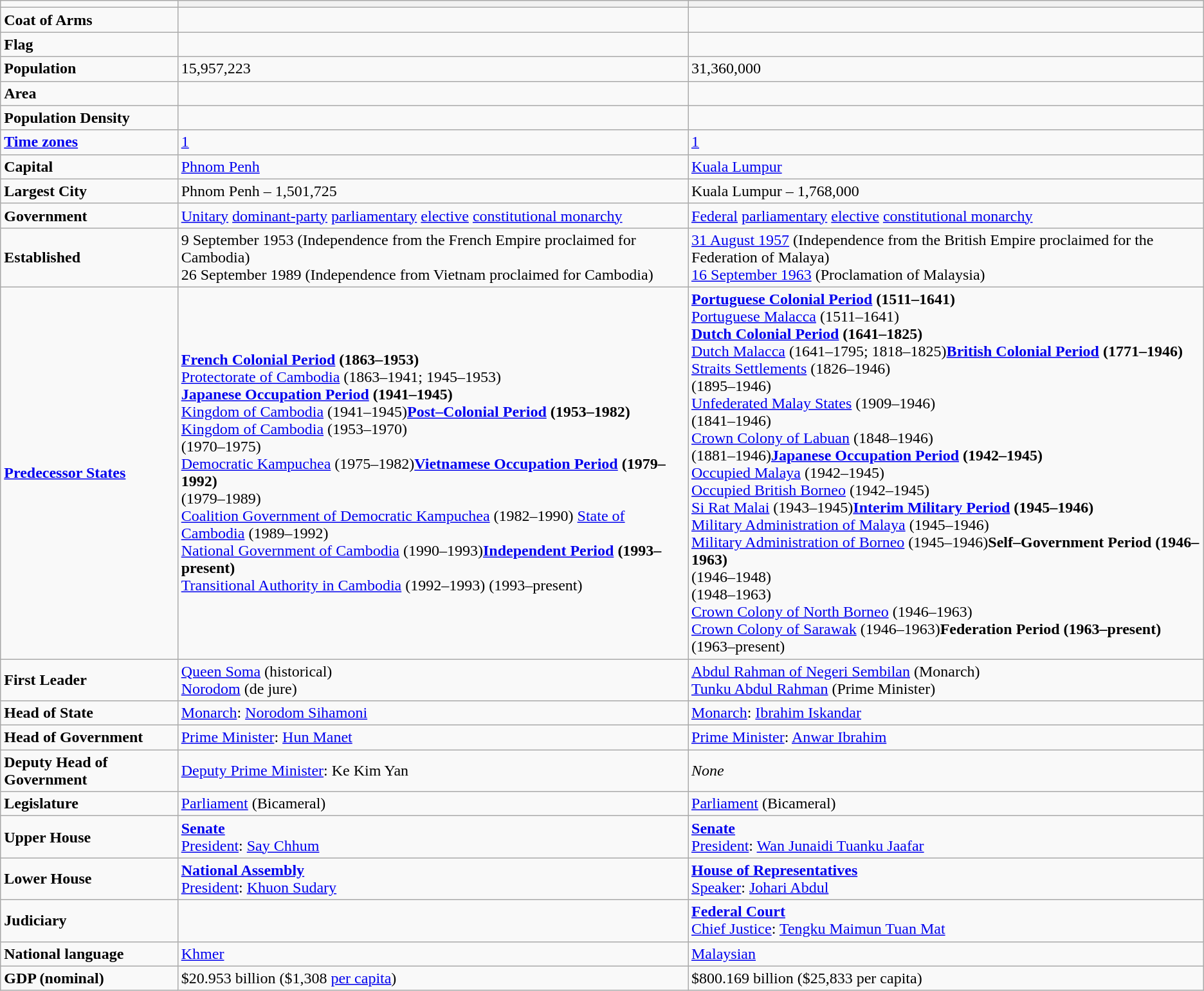<table class=wikitable>
<tr>
<td></td>
<th></th>
<th></th>
</tr>
<tr>
<td><strong>Coat of Arms</strong></td>
<td style="text-align:center"></td>
<td style="text-align:center"></td>
</tr>
<tr>
<td><strong>Flag</strong></td>
<td style="text-align:center"></td>
<td style="text-align:center"></td>
</tr>
<tr>
<td><strong>Population</strong></td>
<td>15,957,223</td>
<td>31,360,000</td>
</tr>
<tr>
<td><strong>Area</strong></td>
<td></td>
<td></td>
</tr>
<tr>
<td><strong>Population Density</strong></td>
<td></td>
<td></td>
</tr>
<tr>
<td><strong><a href='#'>Time zones</a></strong></td>
<td><a href='#'>1</a></td>
<td><a href='#'>1</a></td>
</tr>
<tr>
<td><strong>Capital</strong></td>
<td><a href='#'>Phnom Penh</a></td>
<td><a href='#'>Kuala Lumpur</a></td>
</tr>
<tr>
<td><strong>Largest City</strong></td>
<td>Phnom Penh – 1,501,725</td>
<td>Kuala Lumpur – 1,768,000</td>
</tr>
<tr>
<td><strong>Government</strong></td>
<td><a href='#'>Unitary</a> <a href='#'>dominant-party</a> <a href='#'>parliamentary</a> <a href='#'>elective</a> <a href='#'>constitutional monarchy</a></td>
<td><a href='#'>Federal</a> <a href='#'>parliamentary</a> <a href='#'>elective</a> <a href='#'>constitutional monarchy</a></td>
</tr>
<tr>
<td><strong>Established</strong></td>
<td>9 September 1953 (Independence from the French Empire proclaimed for Cambodia)<br>26 September 1989 (Independence from Vietnam proclaimed for Cambodia)</td>
<td><a href='#'>31 August 1957</a> (Independence from the British Empire proclaimed for the Federation of Malaya)<br><a href='#'>16 September 1963</a> (Proclamation of Malaysia)</td>
</tr>
<tr>
<td><strong><a href='#'>Predecessor States</a></strong></td>
<td><strong><a href='#'>French Colonial Period</a> (1863–1953)</strong><br> <a href='#'>Protectorate of Cambodia</a> (1863–1941; 1945–1953)<br><strong><a href='#'>Japanese Occupation Period</a> (1941–1945)</strong><br> <a href='#'>Kingdom of Cambodia</a> (1941–1945)<strong><a href='#'>Post–Colonial Period</a> (1953–1982)</strong><br> <a href='#'>Kingdom of Cambodia</a> (1953–1970)<br> (1970–1975)<br> <a href='#'>Democratic Kampuchea</a> (1975–1982)<strong><a href='#'>Vietnamese Occupation Period</a> (1979–1992)</strong><br> (1979–1989)<br> <a href='#'>Coalition Government of Democratic Kampuchea</a> (1982–1990) <a href='#'>State of Cambodia</a> (1989–1992)<br> <a href='#'>National Government of Cambodia</a> (1990–1993)<strong><a href='#'>Independent Period</a> (1993–present)</strong><br> <a href='#'>Transitional Authority in Cambodia</a> (1992–1993) (1993–present)</td>
<td><strong><a href='#'>Portuguese Colonial Period</a> (1511–1641)</strong><br> <a href='#'>Portuguese Malacca</a> (1511–1641)<br><strong><a href='#'>Dutch Colonial Period</a> (1641–1825)</strong><br> <a href='#'>Dutch Malacca</a> (1641–1795; 1818–1825)<strong><a href='#'>British Colonial Period</a> (1771–1946)</strong><br> <a href='#'>Straits Settlements</a> (1826–1946)<br> (1895–1946)<br> <a href='#'>Unfederated Malay States</a> (1909–1946)<br> (1841–1946)<br> <a href='#'>Crown Colony of Labuan</a> (1848–1946)<br> (1881–1946)<strong><a href='#'>Japanese Occupation Period</a> (1942–1945)</strong><br> <a href='#'>Occupied Malaya</a> (1942–1945)<br> <a href='#'>Occupied British Borneo</a> (1942–1945)<br> <a href='#'>Si Rat Malai</a> (1943–1945)<strong><a href='#'>Interim Military Period</a> (1945–1946)</strong><br> <a href='#'>Military Administration of Malaya</a> (1945–1946)<br> <a href='#'>Military Administration of Borneo</a> (1945–1946)<strong>Self–Government Period (1946–1963)</strong><br> (1946–1948)<br> (1948–1963)<br> <a href='#'>Crown Colony of North Borneo</a> (1946–1963)<br> <a href='#'>Crown Colony of Sarawak</a> (1946–1963)<strong>Federation Period (1963–present)</strong><br> (1963–present)</td>
</tr>
<tr>
<td><strong>First Leader</strong></td>
<td><a href='#'>Queen Soma</a> (historical)<br><a href='#'>Norodom</a> (de jure)</td>
<td><a href='#'>Abdul Rahman of Negeri Sembilan</a> (Monarch)<br><a href='#'>Tunku Abdul Rahman</a> (Prime Minister)</td>
</tr>
<tr>
<td><strong>Head of State</strong></td>
<td> <a href='#'>Monarch</a>: <a href='#'>Norodom Sihamoni</a></td>
<td> <a href='#'>Monarch</a>: <a href='#'>Ibrahim Iskandar</a></td>
</tr>
<tr>
<td><strong>Head of Government</strong></td>
<td><a href='#'>Prime Minister</a>: <a href='#'>Hun Manet</a></td>
<td><a href='#'>Prime Minister</a>: <a href='#'>Anwar Ibrahim</a></td>
</tr>
<tr>
<td><strong>Deputy Head of Government</strong></td>
<td><a href='#'>Deputy Prime Minister</a>: Ke Kim Yan</td>
<td><em>None</em></td>
</tr>
<tr>
<td><strong>Legislature</strong></td>
<td><a href='#'>Parliament</a> (Bicameral)</td>
<td><a href='#'>Parliament</a> (Bicameral)</td>
</tr>
<tr>
<td><strong>Upper House</strong></td>
<td><strong><a href='#'>Senate</a></strong><br><a href='#'>President</a>: <a href='#'>Say Chhum</a></td>
<td><strong><a href='#'>Senate</a></strong><br><a href='#'>President</a>: <a href='#'>Wan Junaidi Tuanku Jaafar</a></td>
</tr>
<tr>
<td><strong>Lower House</strong></td>
<td><strong><a href='#'>National Assembly</a></strong><br><a href='#'>President</a>: <a href='#'>Khuon Sudary</a></td>
<td><strong><a href='#'>House of Representatives</a></strong><br><a href='#'>Speaker</a>: <a href='#'>Johari Abdul</a></td>
</tr>
<tr>
<td><strong>Judiciary</strong></td>
<td></td>
<td><strong><a href='#'>Federal Court</a></strong><br><a href='#'>Chief Justice</a>: <a href='#'>Tengku Maimun Tuan Mat</a></td>
</tr>
<tr>
<td><strong>National language</strong></td>
<td><a href='#'>Khmer</a></td>
<td><a href='#'>Malaysian</a></td>
</tr>
<tr>
<td><strong>GDP (nominal)</strong></td>
<td>$20.953 billion ($1,308 <a href='#'>per capita</a>)</td>
<td>$800.169 billion ($25,833 per capita)</td>
</tr>
</table>
